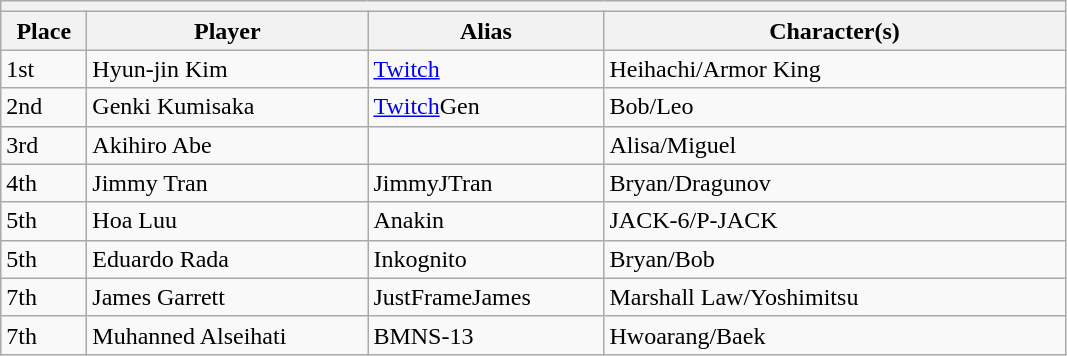<table class="wikitable">
<tr>
<th colspan=4></th>
</tr>
<tr>
<th style="width:50px;">Place</th>
<th style="width:180px;">Player</th>
<th style="width:150px;">Alias</th>
<th style="width:300px;">Character(s)</th>
</tr>
<tr>
<td>1st</td>
<td> Hyun-jin Kim</td>
<td><a href='#'>Twitch</a></td>
<td>Heihachi/Armor King</td>
</tr>
<tr>
<td>2nd</td>
<td> Genki Kumisaka</td>
<td><a href='#'>Twitch</a>Gen</td>
<td>Bob/Leo</td>
</tr>
<tr>
<td>3rd</td>
<td> Akihiro Abe</td>
<td></td>
<td>Alisa/Miguel</td>
</tr>
<tr>
<td>4th</td>
<td> Jimmy Tran</td>
<td>JimmyJTran</td>
<td>Bryan/Dragunov</td>
</tr>
<tr>
<td>5th</td>
<td> Hoa Luu</td>
<td>Anakin</td>
<td>JACK-6/P-JACK</td>
</tr>
<tr>
<td>5th</td>
<td> Eduardo Rada</td>
<td>Inkognito</td>
<td>Bryan/Bob</td>
</tr>
<tr>
<td>7th</td>
<td> James Garrett</td>
<td>JustFrameJames</td>
<td>Marshall Law/Yoshimitsu</td>
</tr>
<tr>
<td>7th</td>
<td> Muhanned Alseihati</td>
<td>BMNS-13</td>
<td>Hwoarang/Baek</td>
</tr>
</table>
